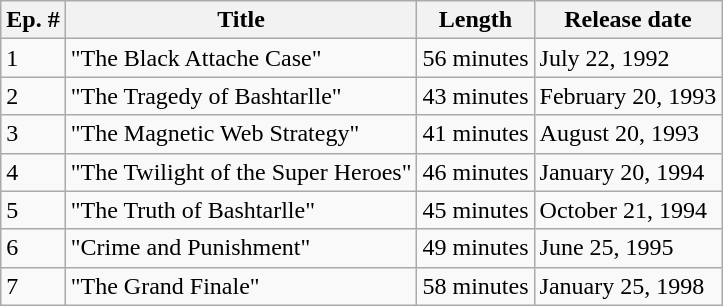<table class="wikitable">
<tr>
<th>Ep. #</th>
<th>Title</th>
<th>Length</th>
<th>Release date</th>
</tr>
<tr>
<td>1</td>
<td>"The Black Attache Case"</td>
<td>56 minutes</td>
<td>July 22, 1992</td>
</tr>
<tr>
<td>2</td>
<td>"The Tragedy of Bashtarlle"</td>
<td>43 minutes</td>
<td>February 20, 1993</td>
</tr>
<tr>
<td>3</td>
<td>"The Magnetic Web Strategy"</td>
<td>41 minutes</td>
<td>August 20, 1993</td>
</tr>
<tr>
<td>4</td>
<td>"The Twilight of the Super Heroes"</td>
<td>46 minutes</td>
<td>January 20, 1994</td>
</tr>
<tr>
<td>5</td>
<td>"The Truth of Bashtarlle"</td>
<td>45 minutes</td>
<td>October 21, 1994</td>
</tr>
<tr>
<td>6</td>
<td>"Crime and Punishment"</td>
<td>49 minutes</td>
<td>June 25, 1995</td>
</tr>
<tr>
<td>7</td>
<td>"The Grand Finale"</td>
<td>58 minutes</td>
<td>January 25, 1998</td>
</tr>
</table>
